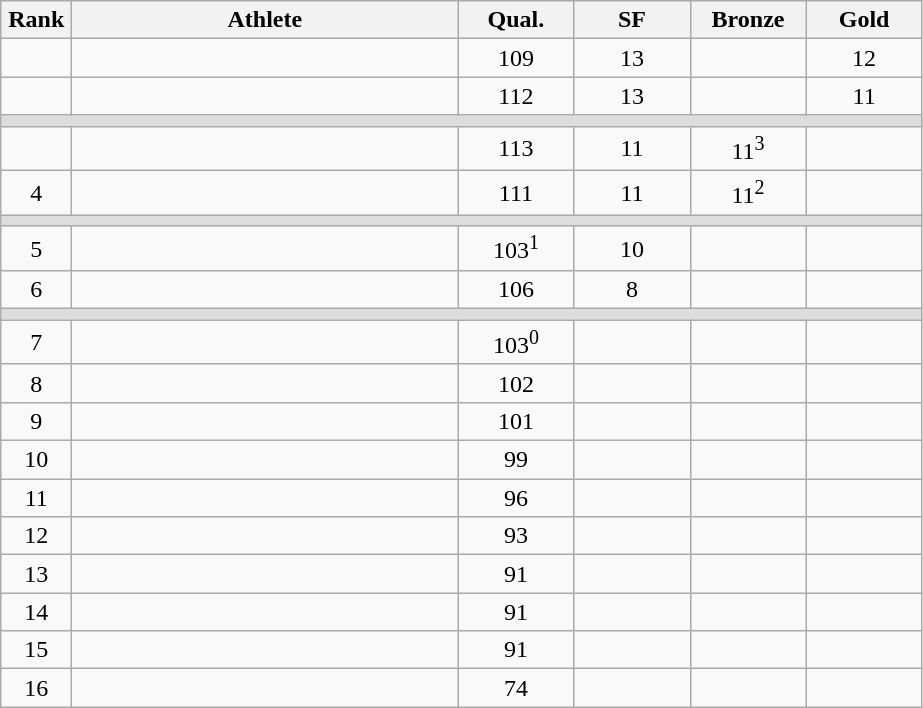<table class="wikitable" style="text-align:center">
<tr>
<th width=40>Rank</th>
<th width=250>Athlete</th>
<th width=70>Qual.</th>
<th width=70>SF</th>
<th width=70>Bronze</th>
<th width=70>Gold</th>
</tr>
<tr>
<td></td>
<td align=left></td>
<td>109</td>
<td>13</td>
<td></td>
<td>12</td>
</tr>
<tr>
<td></td>
<td align=left></td>
<td>112</td>
<td>13</td>
<td></td>
<td>11</td>
</tr>
<tr bgcolor=#DDDDDD>
<td colspan=6></td>
</tr>
<tr>
<td></td>
<td align=left></td>
<td>113</td>
<td>11</td>
<td>11<sup>3</sup></td>
<td></td>
</tr>
<tr>
<td>4</td>
<td align=left></td>
<td>111</td>
<td>11</td>
<td>11<sup>2</sup></td>
<td></td>
</tr>
<tr bgcolor=#DDDDDD>
<td colspan=6></td>
</tr>
<tr>
<td>5</td>
<td align=left></td>
<td>103<sup>1</sup></td>
<td>10</td>
<td></td>
<td></td>
</tr>
<tr>
<td>6</td>
<td align=left></td>
<td>106</td>
<td>8</td>
<td></td>
<td></td>
</tr>
<tr bgcolor=#DDDDDD>
<td colspan=6></td>
</tr>
<tr>
<td>7</td>
<td align=left></td>
<td>103<sup>0</sup></td>
<td></td>
<td></td>
<td></td>
</tr>
<tr>
<td>8</td>
<td align=left></td>
<td>102</td>
<td></td>
<td></td>
<td></td>
</tr>
<tr>
<td>9</td>
<td align=left></td>
<td>101</td>
<td></td>
<td></td>
<td></td>
</tr>
<tr>
<td>10</td>
<td align=left></td>
<td>99</td>
<td></td>
<td></td>
<td></td>
</tr>
<tr>
<td>11</td>
<td align=left></td>
<td>96</td>
<td></td>
<td></td>
<td></td>
</tr>
<tr>
<td>12</td>
<td align=left></td>
<td>93</td>
<td></td>
<td></td>
<td></td>
</tr>
<tr>
<td>13</td>
<td align=left></td>
<td>91</td>
<td></td>
<td></td>
<td></td>
</tr>
<tr>
<td>14</td>
<td align=left></td>
<td>91</td>
<td></td>
<td></td>
<td></td>
</tr>
<tr>
<td>15</td>
<td align=left></td>
<td>91</td>
<td></td>
<td></td>
<td></td>
</tr>
<tr>
<td>16</td>
<td align=left></td>
<td>74</td>
<td></td>
<td></td>
<td></td>
</tr>
</table>
